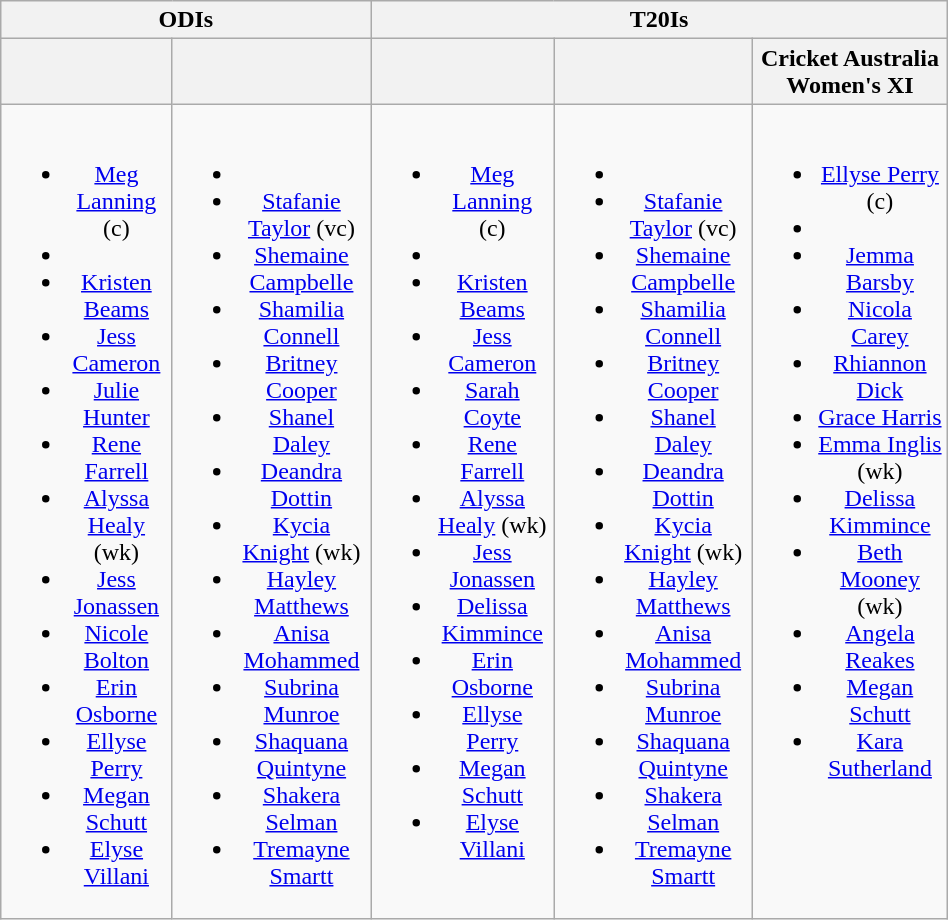<table class="wikitable" style="text-align:center; width:50%;">
<tr>
<th colspan=2>ODIs</th>
<th colspan=3>T20Is</th>
</tr>
<tr>
<th></th>
<th></th>
<th></th>
<th></th>
<th>Cricket Australia Women's XI</th>
</tr>
<tr style="vertical-align:top">
<td><br><ul><li><a href='#'>Meg Lanning</a> (c)</li><li></li><li><a href='#'>Kristen Beams</a></li><li><a href='#'>Jess Cameron</a></li><li><a href='#'>Julie Hunter</a></li><li><a href='#'>Rene Farrell</a></li><li><a href='#'>Alyssa Healy</a> (wk)</li><li><a href='#'>Jess Jonassen</a></li><li><a href='#'>Nicole Bolton</a></li><li><a href='#'>Erin Osborne</a></li><li><a href='#'>Ellyse Perry</a></li><li><a href='#'>Megan Schutt</a></li><li><a href='#'>Elyse Villani</a></li></ul></td>
<td><br><ul><li></li><li><a href='#'>Stafanie Taylor</a> (vc)</li><li><a href='#'>Shemaine Campbelle</a></li><li><a href='#'>Shamilia Connell</a></li><li><a href='#'>Britney Cooper</a></li><li><a href='#'>Shanel Daley</a></li><li><a href='#'>Deandra Dottin</a></li><li><a href='#'>Kycia Knight</a> (wk)</li><li><a href='#'>Hayley Matthews</a></li><li><a href='#'>Anisa Mohammed</a></li><li><a href='#'>Subrina Munroe</a></li><li><a href='#'>Shaquana Quintyne</a></li><li><a href='#'>Shakera Selman</a></li><li><a href='#'>Tremayne Smartt</a></li></ul></td>
<td><br><ul><li><a href='#'>Meg Lanning</a> (c)</li><li></li><li><a href='#'>Kristen Beams</a></li><li><a href='#'>Jess Cameron</a></li><li><a href='#'>Sarah Coyte</a></li><li><a href='#'>Rene Farrell</a></li><li><a href='#'>Alyssa Healy</a> (wk)</li><li><a href='#'>Jess Jonassen</a></li><li><a href='#'>Delissa Kimmince</a></li><li><a href='#'>Erin Osborne</a></li><li><a href='#'>Ellyse Perry</a></li><li><a href='#'>Megan Schutt</a></li><li><a href='#'>Elyse Villani</a></li></ul></td>
<td><br><ul><li></li><li><a href='#'>Stafanie Taylor</a> (vc)</li><li><a href='#'>Shemaine Campbelle</a></li><li><a href='#'>Shamilia Connell</a></li><li><a href='#'>Britney Cooper</a></li><li><a href='#'>Shanel Daley</a></li><li><a href='#'>Deandra Dottin</a></li><li><a href='#'>Kycia Knight</a> (wk)</li><li><a href='#'>Hayley Matthews</a></li><li><a href='#'>Anisa Mohammed</a></li><li><a href='#'>Subrina Munroe</a></li><li><a href='#'>Shaquana Quintyne</a></li><li><a href='#'>Shakera Selman</a></li><li><a href='#'>Tremayne Smartt</a></li></ul></td>
<td><br><ul><li><a href='#'>Ellyse Perry</a> (c)</li><li></li><li><a href='#'>Jemma Barsby</a></li><li><a href='#'>Nicola Carey</a></li><li><a href='#'>Rhiannon Dick</a></li><li><a href='#'>Grace Harris</a></li><li><a href='#'>Emma Inglis</a> (wk)</li><li><a href='#'>Delissa Kimmince</a></li><li><a href='#'>Beth Mooney</a> (wk)</li><li><a href='#'>Angela Reakes</a></li><li><a href='#'>Megan Schutt</a></li><li><a href='#'>Kara Sutherland</a></li></ul></td>
</tr>
</table>
